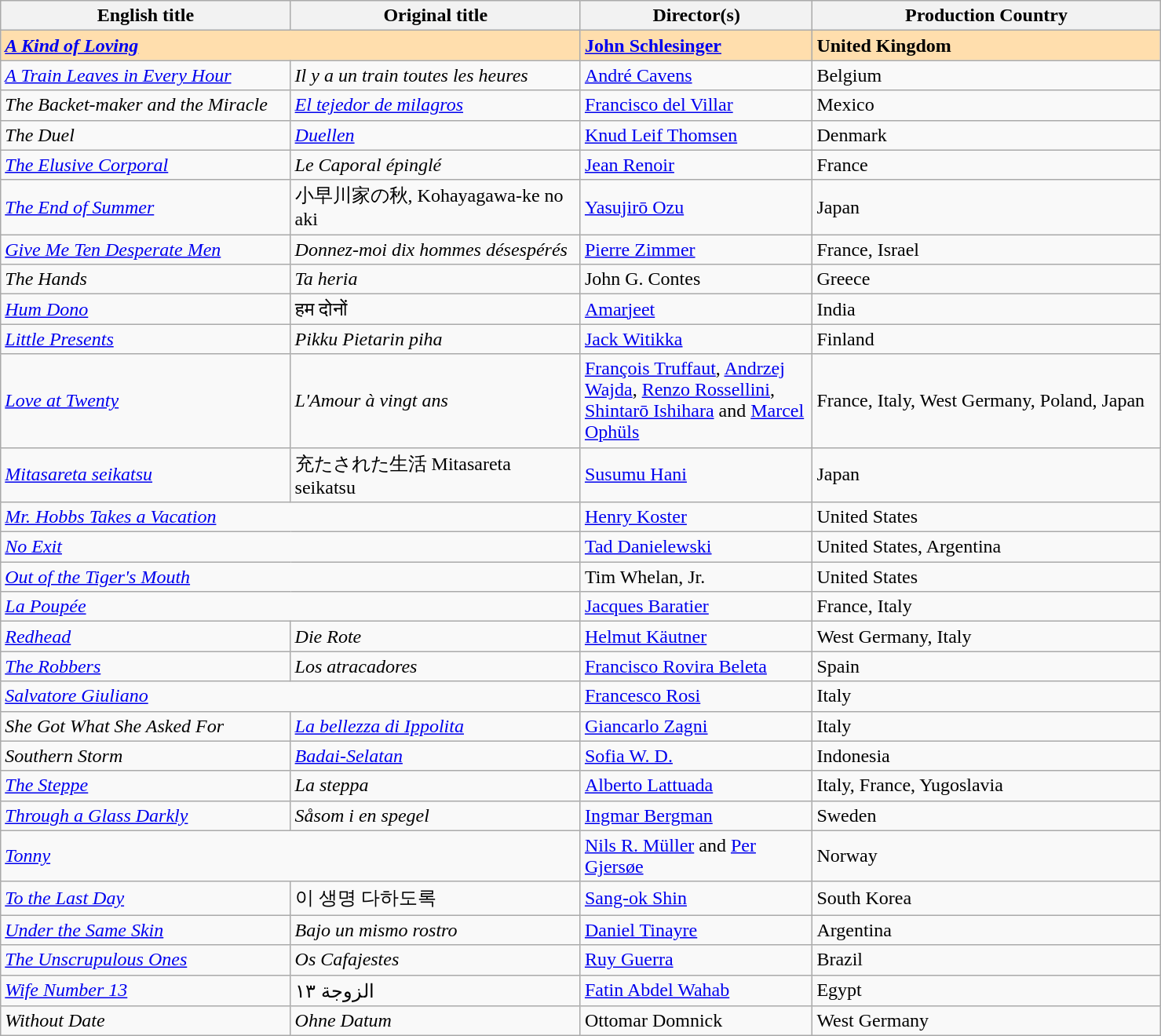<table class="wikitable" width="78%" cellpadding="5">
<tr>
<th width="25%">English title</th>
<th width="25%">Original title</th>
<th width="20%">Director(s)</th>
<th width="30%">Production Country</th>
</tr>
<tr style="background:#FFDEAD;">
<td colspan="2"><em><a href='#'><strong>A Kind of Loving</strong></a></em></td>
<td><strong><a href='#'>John Schlesinger</a></strong></td>
<td><strong>United Kingdom</strong></td>
</tr>
<tr>
<td><em><a href='#'>A Train Leaves in Every Hour</a></em></td>
<td><em>Il y a un train toutes les heures</em></td>
<td><a href='#'>André Cavens</a></td>
<td>Belgium</td>
</tr>
<tr>
<td><em>The Backet-maker and the Miracle</em></td>
<td><em><a href='#'>El tejedor de milagros</a></em></td>
<td><a href='#'>Francisco del Villar</a></td>
<td>Mexico</td>
</tr>
<tr>
<td><em>The Duel</em></td>
<td><em><a href='#'>Duellen</a></em></td>
<td><a href='#'>Knud Leif Thomsen</a></td>
<td>Denmark</td>
</tr>
<tr>
<td><em><a href='#'>The Elusive Corporal</a></em></td>
<td><em>Le Caporal épinglé</em></td>
<td><a href='#'>Jean Renoir</a></td>
<td>France</td>
</tr>
<tr>
<td><em><a href='#'>The End of Summer</a></em></td>
<td>小早川家の秋, Kohayagawa-ke no aki</td>
<td><a href='#'>Yasujirō Ozu</a></td>
<td>Japan</td>
</tr>
<tr>
<td><em><a href='#'>Give Me Ten Desperate Men</a></em></td>
<td><em>Donnez-moi dix hommes désespérés</em></td>
<td><a href='#'>Pierre Zimmer</a></td>
<td>France, Israel</td>
</tr>
<tr>
<td><em>The Hands</em></td>
<td><em>Ta heria</em></td>
<td>John G. Contes</td>
<td>Greece</td>
</tr>
<tr>
<td><em><a href='#'>Hum Dono</a></em></td>
<td>हम दोनों</td>
<td><a href='#'>Amarjeet</a></td>
<td>India</td>
</tr>
<tr>
<td><em><a href='#'>Little Presents</a></em></td>
<td><em>Pikku Pietarin piha</em></td>
<td><a href='#'>Jack Witikka</a></td>
<td>Finland</td>
</tr>
<tr>
<td><em><a href='#'>Love at Twenty</a></em></td>
<td><em>L'Amour à vingt ans</em></td>
<td><a href='#'>François Truffaut</a>, <a href='#'>Andrzej Wajda</a>, <a href='#'>Renzo Rossellini</a>, <a href='#'>Shintarō Ishihara</a> and <a href='#'>Marcel Ophüls</a></td>
<td>France, Italy, West Germany, Poland, Japan</td>
</tr>
<tr>
<td><em><a href='#'>Mitasareta seikatsu</a></em></td>
<td>充たされた生活 Mitasareta seikatsu</td>
<td><a href='#'>Susumu Hani</a></td>
<td>Japan</td>
</tr>
<tr>
<td colspan="2"><em><a href='#'>Mr. Hobbs Takes a Vacation</a></em></td>
<td><a href='#'>Henry Koster</a></td>
<td>United States</td>
</tr>
<tr>
<td colspan="2"><em><a href='#'>No Exit</a></em></td>
<td><a href='#'>Tad Danielewski</a></td>
<td>United States, Argentina</td>
</tr>
<tr>
<td colspan="2"><em><a href='#'>Out of the Tiger's Mouth</a></em></td>
<td>Tim Whelan, Jr.</td>
<td>United States</td>
</tr>
<tr>
<td colspan="2"><em><a href='#'>La Poupée</a></em></td>
<td><a href='#'>Jacques Baratier</a></td>
<td>France, Italy</td>
</tr>
<tr>
<td><em><a href='#'>Redhead</a></em></td>
<td><em>Die Rote</em></td>
<td><a href='#'>Helmut Käutner</a></td>
<td>West Germany, Italy</td>
</tr>
<tr>
<td><em><a href='#'>The Robbers</a></em></td>
<td><em>Los atracadores</em></td>
<td><a href='#'>Francisco Rovira Beleta</a></td>
<td>Spain</td>
</tr>
<tr>
<td colspan="2"><em><a href='#'>Salvatore Giuliano</a></em></td>
<td><a href='#'>Francesco Rosi</a></td>
<td>Italy</td>
</tr>
<tr>
<td><em>She Got What She Asked For</em></td>
<td><em><a href='#'>La bellezza di Ippolita</a></em></td>
<td><a href='#'>Giancarlo Zagni</a></td>
<td>Italy</td>
</tr>
<tr>
<td><em>Southern Storm</em></td>
<td><em><a href='#'>Badai-Selatan</a></em></td>
<td><a href='#'>Sofia W. D.</a></td>
<td>Indonesia</td>
</tr>
<tr>
<td><em><a href='#'>The Steppe</a></em></td>
<td><em>La steppa</em></td>
<td><a href='#'>Alberto Lattuada</a></td>
<td>Italy, France, Yugoslavia</td>
</tr>
<tr>
<td><em><a href='#'>Through a Glass Darkly</a></em></td>
<td><em>Såsom i en spegel</em></td>
<td><a href='#'>Ingmar Bergman</a></td>
<td>Sweden</td>
</tr>
<tr>
<td colspan="2"><em><a href='#'>Tonny</a></em></td>
<td><a href='#'>Nils R. Müller</a> and <a href='#'>Per Gjersøe</a></td>
<td>Norway</td>
</tr>
<tr>
<td><em><a href='#'>To the Last Day</a></em></td>
<td>이 생명 다하도록</td>
<td><a href='#'>Sang-ok Shin</a></td>
<td>South Korea</td>
</tr>
<tr>
<td><em><a href='#'>Under the Same Skin</a></em></td>
<td><em>Bajo un mismo rostro</em></td>
<td><a href='#'>Daniel Tinayre</a></td>
<td>Argentina</td>
</tr>
<tr>
<td><em><a href='#'>The Unscrupulous Ones</a></em></td>
<td><em>Os Cafajestes</em></td>
<td><a href='#'>Ruy Guerra</a></td>
<td>Brazil</td>
</tr>
<tr>
<td><em><a href='#'>Wife Number 13</a></em></td>
<td>الزوجة ١٣</td>
<td><a href='#'>Fatin Abdel Wahab</a></td>
<td>Egypt</td>
</tr>
<tr>
<td><em>Without Date</em></td>
<td><em>Ohne Datum</em></td>
<td>Ottomar Domnick</td>
<td>West Germany</td>
</tr>
</table>
